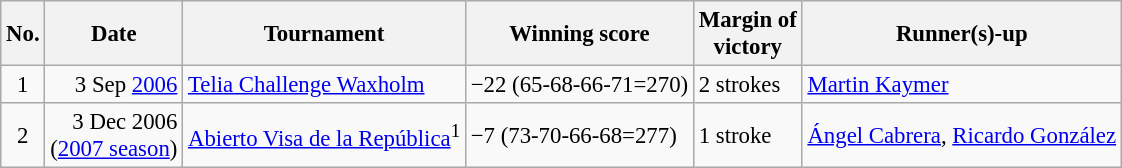<table class="wikitable" style="font-size:95%;">
<tr>
<th>No.</th>
<th>Date</th>
<th>Tournament</th>
<th>Winning score</th>
<th>Margin of<br>victory</th>
<th>Runner(s)-up</th>
</tr>
<tr>
<td align=center>1</td>
<td align=right>3 Sep <a href='#'>2006</a></td>
<td><a href='#'>Telia Challenge Waxholm</a></td>
<td>−22 (65-68-66-71=270)</td>
<td>2 strokes</td>
<td> <a href='#'>Martin Kaymer</a></td>
</tr>
<tr>
<td align=center>2</td>
<td align=right>3 Dec 2006<br>(<a href='#'>2007 season</a>)</td>
<td><a href='#'>Abierto Visa de la República</a><sup>1</sup></td>
<td>−7 (73-70-66-68=277)</td>
<td>1 stroke</td>
<td> <a href='#'>Ángel Cabrera</a>,  <a href='#'>Ricardo González</a></td>
</tr>
</table>
